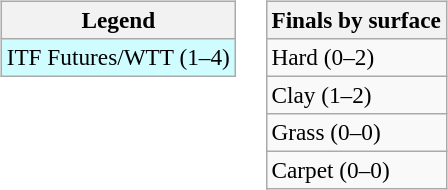<table>
<tr valign=top>
<td><br><table class=wikitable style=font-size:97%>
<tr>
<th>Legend</th>
</tr>
<tr bgcolor=cffcff>
<td>ITF Futures/WTT (1–4)</td>
</tr>
</table>
</td>
<td><br><table class=wikitable style=font-size:97%>
<tr>
<th>Finals by surface</th>
</tr>
<tr>
<td>Hard (0–2)</td>
</tr>
<tr>
<td>Clay (1–2)</td>
</tr>
<tr>
<td>Grass (0–0)</td>
</tr>
<tr>
<td>Carpet (0–0)</td>
</tr>
</table>
</td>
</tr>
</table>
